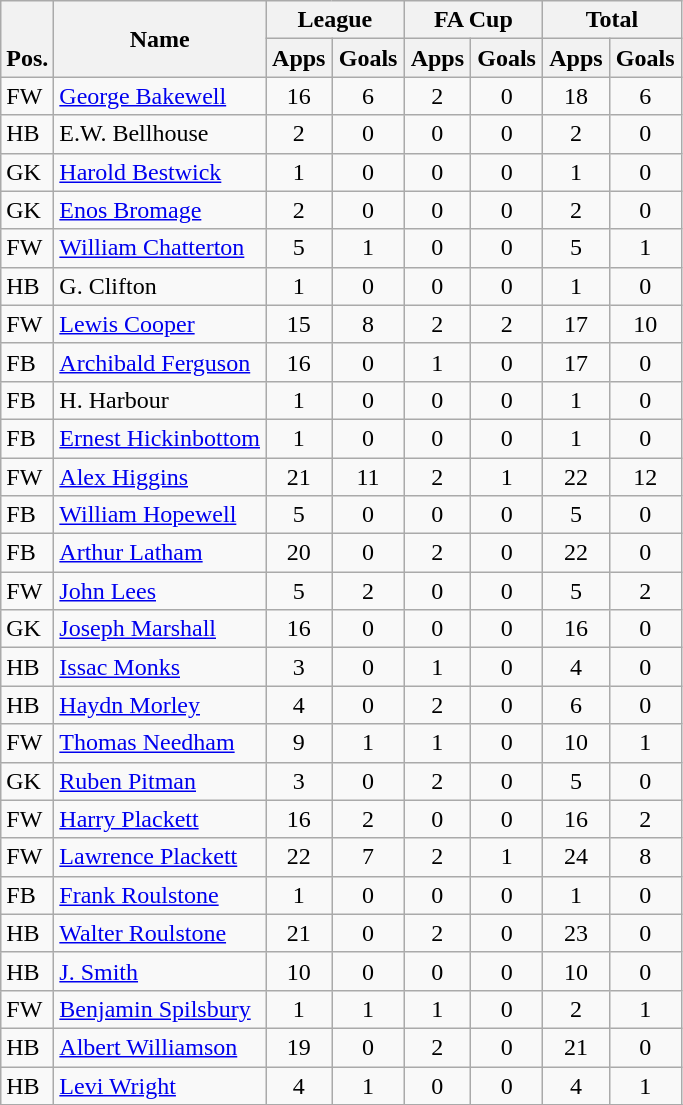<table class="wikitable" style="text-align:center">
<tr>
<th rowspan="2" valign="bottom">Pos.</th>
<th rowspan="2">Name</th>
<th colspan="2" width="85">League</th>
<th colspan="2" width="85">FA Cup</th>
<th colspan="2" width="85">Total</th>
</tr>
<tr>
<th>Apps</th>
<th>Goals</th>
<th>Apps</th>
<th>Goals</th>
<th>Apps</th>
<th>Goals</th>
</tr>
<tr>
<td align="left">FW</td>
<td align="left"> <a href='#'>George Bakewell</a></td>
<td>16</td>
<td>6</td>
<td>2</td>
<td>0</td>
<td>18</td>
<td>6</td>
</tr>
<tr>
<td align="left">HB</td>
<td align="left"> E.W. Bellhouse</td>
<td>2</td>
<td>0</td>
<td>0</td>
<td>0</td>
<td>2</td>
<td>0</td>
</tr>
<tr>
<td align="left">GK</td>
<td align="left"> <a href='#'>Harold Bestwick</a></td>
<td>1</td>
<td>0</td>
<td>0</td>
<td>0</td>
<td>1</td>
<td>0</td>
</tr>
<tr>
<td align="left">GK</td>
<td align="left"> <a href='#'>Enos Bromage</a></td>
<td>2</td>
<td>0</td>
<td>0</td>
<td>0</td>
<td>2</td>
<td>0</td>
</tr>
<tr>
<td align="left">FW</td>
<td align="left"> <a href='#'>William Chatterton</a></td>
<td>5</td>
<td>1</td>
<td>0</td>
<td>0</td>
<td>5</td>
<td>1</td>
</tr>
<tr>
<td align="left">HB</td>
<td align="left"> G. Clifton</td>
<td>1</td>
<td>0</td>
<td>0</td>
<td>0</td>
<td>1</td>
<td>0</td>
</tr>
<tr>
<td align="left">FW</td>
<td align="left"> <a href='#'>Lewis Cooper</a></td>
<td>15</td>
<td>8</td>
<td>2</td>
<td>2</td>
<td>17</td>
<td>10</td>
</tr>
<tr>
<td align="left">FB</td>
<td align="left"> <a href='#'>Archibald Ferguson</a></td>
<td>16</td>
<td>0</td>
<td>1</td>
<td>0</td>
<td>17</td>
<td>0</td>
</tr>
<tr>
<td align="left">FB</td>
<td align="left"> H. Harbour</td>
<td>1</td>
<td>0</td>
<td>0</td>
<td>0</td>
<td>1</td>
<td>0</td>
</tr>
<tr>
<td align="left">FB</td>
<td align="left"> <a href='#'>Ernest Hickinbottom</a></td>
<td>1</td>
<td>0</td>
<td>0</td>
<td>0</td>
<td>1</td>
<td>0</td>
</tr>
<tr>
<td align="left">FW</td>
<td align="left"> <a href='#'>Alex Higgins</a></td>
<td>21</td>
<td>11</td>
<td>2</td>
<td>1</td>
<td>22</td>
<td>12</td>
</tr>
<tr>
<td align="left">FB</td>
<td align="left"> <a href='#'>William Hopewell</a></td>
<td>5</td>
<td>0</td>
<td>0</td>
<td>0</td>
<td>5</td>
<td>0</td>
</tr>
<tr>
<td align="left">FB</td>
<td align="left"> <a href='#'>Arthur Latham</a></td>
<td>20</td>
<td>0</td>
<td>2</td>
<td>0</td>
<td>22</td>
<td>0</td>
</tr>
<tr>
<td align="left">FW</td>
<td align="left"> <a href='#'>John Lees</a></td>
<td>5</td>
<td>2</td>
<td>0</td>
<td>0</td>
<td>5</td>
<td>2</td>
</tr>
<tr>
<td align="left">GK</td>
<td align="left"> <a href='#'>Joseph Marshall</a></td>
<td>16</td>
<td>0</td>
<td>0</td>
<td>0</td>
<td>16</td>
<td>0</td>
</tr>
<tr>
<td align="left">HB</td>
<td align="left"> <a href='#'>Issac Monks</a></td>
<td>3</td>
<td>0</td>
<td>1</td>
<td>0</td>
<td>4</td>
<td>0</td>
</tr>
<tr>
<td align="left">HB</td>
<td align="left"> <a href='#'>Haydn Morley</a></td>
<td>4</td>
<td>0</td>
<td>2</td>
<td>0</td>
<td>6</td>
<td>0</td>
</tr>
<tr>
<td align="left">FW</td>
<td align="left"> <a href='#'>Thomas Needham</a></td>
<td>9</td>
<td>1</td>
<td>1</td>
<td>0</td>
<td>10</td>
<td>1</td>
</tr>
<tr>
<td align="left">GK</td>
<td align="left"> <a href='#'>Ruben Pitman</a></td>
<td>3</td>
<td>0</td>
<td>2</td>
<td>0</td>
<td>5</td>
<td>0</td>
</tr>
<tr>
<td align="left">FW</td>
<td align="left"> <a href='#'>Harry Plackett</a></td>
<td>16</td>
<td>2</td>
<td>0</td>
<td>0</td>
<td>16</td>
<td>2</td>
</tr>
<tr>
<td align="left">FW</td>
<td align="left"> <a href='#'>Lawrence Plackett</a></td>
<td>22</td>
<td>7</td>
<td>2</td>
<td>1</td>
<td>24</td>
<td>8</td>
</tr>
<tr>
<td align="left">FB</td>
<td align="left"> <a href='#'>Frank Roulstone</a></td>
<td>1</td>
<td>0</td>
<td>0</td>
<td>0</td>
<td>1</td>
<td>0</td>
</tr>
<tr>
<td align="left">HB</td>
<td align="left"> <a href='#'>Walter Roulstone</a></td>
<td>21</td>
<td>0</td>
<td>2</td>
<td>0</td>
<td>23</td>
<td>0</td>
</tr>
<tr>
<td align="left">HB</td>
<td align="left"> <a href='#'>J. Smith</a></td>
<td>10</td>
<td>0</td>
<td>0</td>
<td>0</td>
<td>10</td>
<td>0</td>
</tr>
<tr>
<td align="left">FW</td>
<td align="left"> <a href='#'>Benjamin Spilsbury</a></td>
<td>1</td>
<td>1</td>
<td>1</td>
<td>0</td>
<td>2</td>
<td>1</td>
</tr>
<tr>
<td align="left">HB</td>
<td align="left"> <a href='#'>Albert Williamson</a></td>
<td>19</td>
<td>0</td>
<td>2</td>
<td>0</td>
<td>21</td>
<td>0</td>
</tr>
<tr>
<td align="left">HB</td>
<td align="left"> <a href='#'>Levi Wright</a></td>
<td>4</td>
<td>1</td>
<td>0</td>
<td>0</td>
<td>4</td>
<td>1</td>
</tr>
<tr>
</tr>
</table>
